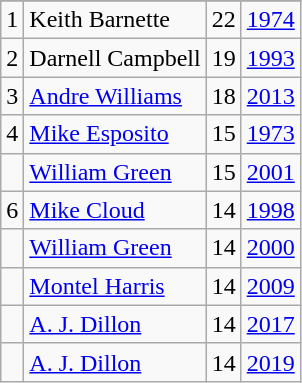<table class="wikitable">
<tr>
</tr>
<tr>
<td>1</td>
<td>Keith Barnette</td>
<td>22</td>
<td><a href='#'>1974</a></td>
</tr>
<tr>
<td>2</td>
<td>Darnell Campbell</td>
<td>19</td>
<td><a href='#'>1993</a></td>
</tr>
<tr>
<td>3</td>
<td><a href='#'>Andre Williams</a></td>
<td>18</td>
<td><a href='#'>2013</a></td>
</tr>
<tr>
<td>4</td>
<td><a href='#'>Mike Esposito</a></td>
<td>15</td>
<td><a href='#'>1973</a></td>
</tr>
<tr>
<td></td>
<td><a href='#'>William Green</a></td>
<td>15</td>
<td><a href='#'>2001</a></td>
</tr>
<tr>
<td>6</td>
<td><a href='#'>Mike Cloud</a></td>
<td>14</td>
<td><a href='#'>1998</a></td>
</tr>
<tr>
<td></td>
<td><a href='#'>William Green</a></td>
<td>14</td>
<td><a href='#'>2000</a></td>
</tr>
<tr>
<td></td>
<td><a href='#'>Montel Harris</a></td>
<td>14</td>
<td><a href='#'>2009</a></td>
</tr>
<tr>
<td></td>
<td><a href='#'>A. J. Dillon</a></td>
<td>14</td>
<td><a href='#'>2017</a></td>
</tr>
<tr>
<td></td>
<td><a href='#'>A. J. Dillon</a></td>
<td>14</td>
<td><a href='#'>2019</a></td>
</tr>
</table>
